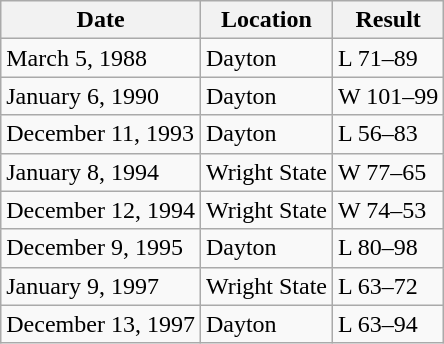<table class="wikitable">
<tr>
<th>Date</th>
<th>Location</th>
<th>Result</th>
</tr>
<tr>
<td>March 5, 1988</td>
<td>Dayton</td>
<td>L 71–89</td>
</tr>
<tr>
<td>January 6, 1990</td>
<td>Dayton</td>
<td>W 101–99</td>
</tr>
<tr>
<td>December 11, 1993</td>
<td>Dayton</td>
<td>L 56–83</td>
</tr>
<tr>
<td>January 8, 1994</td>
<td>Wright State</td>
<td>W 77–65</td>
</tr>
<tr>
<td>December 12, 1994</td>
<td>Wright State</td>
<td>W 74–53</td>
</tr>
<tr>
<td>December 9, 1995</td>
<td>Dayton</td>
<td>L 80–98</td>
</tr>
<tr>
<td>January 9, 1997</td>
<td>Wright State</td>
<td>L 63–72</td>
</tr>
<tr>
<td>December 13, 1997</td>
<td>Dayton</td>
<td>L 63–94</td>
</tr>
</table>
